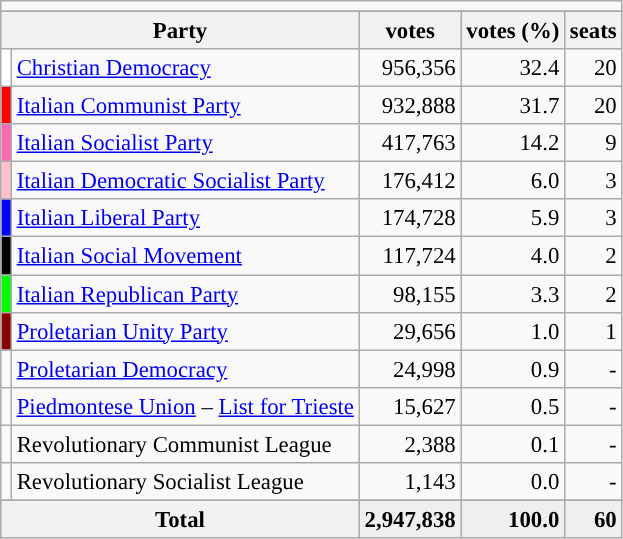<table class="wikitable" style="font-size:95%">
<tr>
<td colspan=5 align=center></td>
</tr>
<tr>
</tr>
<tr bgcolor="EFEFEF">
<th colspan=2>Party</th>
<th>votes</th>
<th>votes (%)</th>
<th>seats</th>
</tr>
<tr>
<td bgcolor=white></td>
<td><a href='#'>Christian Democracy</a></td>
<td align=right>956,356</td>
<td align=right>32.4</td>
<td align=right>20</td>
</tr>
<tr>
<td bgcolor=red></td>
<td><a href='#'>Italian Communist Party</a></td>
<td align=right>932,888</td>
<td align=right>31.7</td>
<td align=right>20</td>
</tr>
<tr>
<td bgcolor=hotpink></td>
<td><a href='#'>Italian Socialist Party</a></td>
<td align=right>417,763</td>
<td align=right>14.2</td>
<td align=right>9</td>
</tr>
<tr>
<td bgcolor=pink></td>
<td><a href='#'>Italian Democratic Socialist Party</a></td>
<td align=right>176,412</td>
<td align=right>6.0</td>
<td align=right>3</td>
</tr>
<tr>
<td bgcolor=blue></td>
<td><a href='#'>Italian Liberal Party</a></td>
<td align=right>174,728</td>
<td align=right>5.9</td>
<td align=right>3</td>
</tr>
<tr>
<td bgcolor=black></td>
<td><a href='#'>Italian Social Movement</a></td>
<td align=right>117,724</td>
<td align=right>4.0</td>
<td align=right>2</td>
</tr>
<tr>
<td bgcolor=lime></td>
<td><a href='#'>Italian Republican Party</a></td>
<td align=right>98,155</td>
<td align=right>3.3</td>
<td align=right>2</td>
</tr>
<tr>
<td bgcolor=darkred></td>
<td><a href='#'>Proletarian Unity Party</a></td>
<td align=right>29,656</td>
<td align=right>1.0</td>
<td align=right>1</td>
</tr>
<tr>
<td></td>
<td><a href='#'>Proletarian Democracy</a></td>
<td align=right>24,998</td>
<td align=right>0.9</td>
<td align=right>-</td>
</tr>
<tr>
<td></td>
<td><a href='#'>Piedmontese Union</a> – <a href='#'>List for Trieste</a></td>
<td align=right>15,627</td>
<td align=right>0.5</td>
<td align=right>-</td>
</tr>
<tr>
<td></td>
<td>Revolutionary Communist League</td>
<td align=right>2,388</td>
<td align=right>0.1</td>
<td align=right>-</td>
</tr>
<tr>
<td></td>
<td>Revolutionary Socialist League</td>
<td align=right>1,143</td>
<td align=right>0.0</td>
<td align=right>-</td>
</tr>
<tr>
</tr>
<tr bgcolor="EFEFEF">
<th colspan=2><strong>Total</strong></th>
<td align=right><strong>2,947,838</strong></td>
<td align=right><strong>100.0</strong></td>
<td align=right><strong>60</strong></td>
</tr>
</table>
